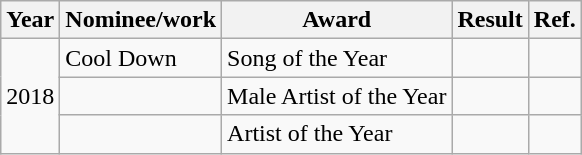<table class="wikitable sortable">
<tr>
<th>Year</th>
<th>Nominee/work</th>
<th>Award</th>
<th>Result</th>
<th>Ref.</th>
</tr>
<tr>
<td rowspan="3">2018</td>
<td>Cool Down</td>
<td>Song of the Year</td>
<td></td>
<td></td>
</tr>
<tr>
<td></td>
<td>Male Artist of the Year</td>
<td></td>
<td></td>
</tr>
<tr>
<td></td>
<td>Artist of the Year</td>
<td></td>
<td></td>
</tr>
</table>
